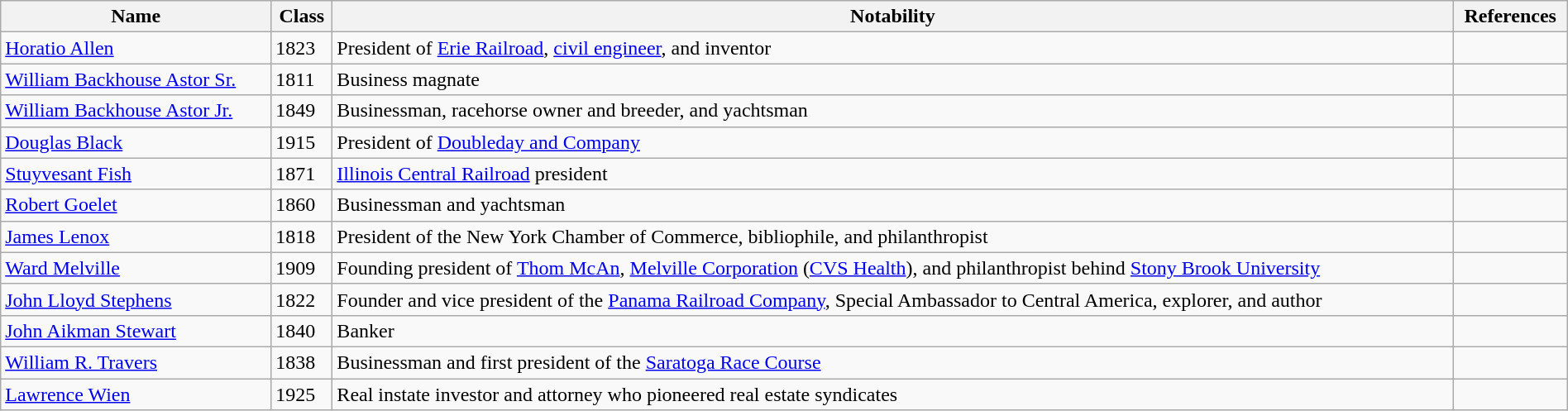<table class="wikitable sortable" style="width:100%;">
<tr>
<th>Name</th>
<th>Class</th>
<th>Notability</th>
<th>References</th>
</tr>
<tr>
<td><a href='#'>Horatio Allen</a></td>
<td>1823</td>
<td>President of <a href='#'>Erie Railroad</a>, <a href='#'>civil engineer</a>, and inventor</td>
<td></td>
</tr>
<tr>
<td><a href='#'>William Backhouse Astor Sr.</a></td>
<td>1811</td>
<td>Business magnate</td>
<td></td>
</tr>
<tr>
<td><a href='#'>William Backhouse Astor Jr.</a></td>
<td>1849</td>
<td>Businessman, racehorse owner and breeder, and yachtsman</td>
<td></td>
</tr>
<tr>
<td><a href='#'>Douglas Black</a></td>
<td>1915</td>
<td>President of <a href='#'>Doubleday and Company</a></td>
<td></td>
</tr>
<tr>
<td><a href='#'>Stuyvesant Fish</a></td>
<td>1871</td>
<td><a href='#'>Illinois Central Railroad</a> president</td>
<td></td>
</tr>
<tr>
<td><a href='#'>Robert Goelet</a></td>
<td>1860</td>
<td>Businessman and yachtsman</td>
<td></td>
</tr>
<tr>
<td><a href='#'>James Lenox</a></td>
<td>1818</td>
<td>President of the New York Chamber of Commerce, bibliophile, and philanthropist</td>
<td></td>
</tr>
<tr>
<td><a href='#'>Ward Melville</a></td>
<td>1909</td>
<td>Founding president of <a href='#'>Thom McAn</a>, <a href='#'>Melville Corporation</a> (<a href='#'>CVS Health</a>), and philanthropist behind <a href='#'>Stony Brook University</a></td>
<td></td>
</tr>
<tr>
<td><a href='#'>John Lloyd Stephens</a></td>
<td>1822</td>
<td>Founder and vice president of the <a href='#'>Panama Railroad Company</a>, Special Ambassador to Central America, explorer, and author</td>
<td></td>
</tr>
<tr>
<td><a href='#'>John Aikman Stewart</a></td>
<td>1840</td>
<td>Banker</td>
<td></td>
</tr>
<tr>
<td><a href='#'>William R. Travers</a></td>
<td>1838</td>
<td>Businessman and first president of the <a href='#'>Saratoga Race Course</a></td>
<td></td>
</tr>
<tr>
<td><a href='#'>Lawrence Wien</a></td>
<td>1925</td>
<td>Real instate investor and attorney who pioneered real estate syndicates</td>
<td></td>
</tr>
</table>
